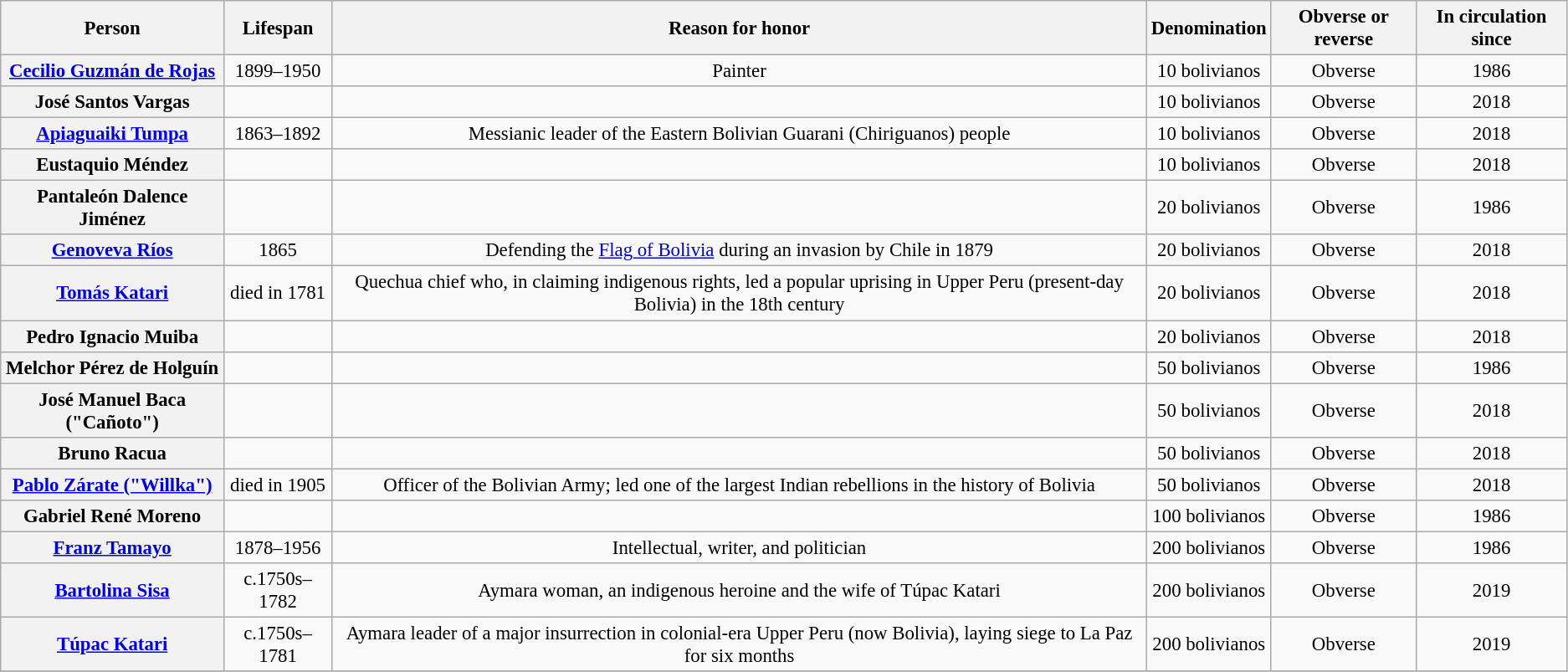<table class="wikitable" style="font-size: 95%; text-align:center;">
<tr>
<th>Person</th>
<th>Lifespan</th>
<th>Reason for honor</th>
<th>Denomination</th>
<th>Obverse or reverse</th>
<th>In circulation since</th>
</tr>
<tr>
<th><a href='#'>Cecilio Guzmán de Rojas</a></th>
<td>1899–1950</td>
<td>Painter</td>
<td>10 bolivianos</td>
<td>Obverse</td>
<td>1986</td>
</tr>
<tr>
<th>José Santos Vargas</th>
<td></td>
<td></td>
<td>10 bolivianos</td>
<td>Obverse</td>
<td>2018</td>
</tr>
<tr>
<th><a href='#'>Apiaguaiki Tumpa</a></th>
<td>1863–1892</td>
<td>Messianic leader of the Eastern Bolivian Guarani (Chiriguanos) people</td>
<td>10 bolivianos</td>
<td>Obverse</td>
<td>2018</td>
</tr>
<tr>
<th>Eustaquio Méndez</th>
<td></td>
<td></td>
<td>10 bolivianos</td>
<td>Obverse</td>
<td>2018</td>
</tr>
<tr>
<th>Pantaleón Dalence Jiménez</th>
<td></td>
<td></td>
<td>20 bolivianos</td>
<td>Obverse</td>
<td>1986</td>
</tr>
<tr>
<th><a href='#'>Genoveva Ríos</a></th>
<td>1865</td>
<td>Defending the <a href='#'>Flag of Bolivia</a> during an invasion by Chile in 1879</td>
<td>20 bolivianos</td>
<td>Obverse</td>
<td>2018</td>
</tr>
<tr>
<th><a href='#'>Tomás Katari</a></th>
<td>died in 1781</td>
<td>Quechua chief who, in claiming indigenous rights, led a popular uprising in Upper Peru (present-day Bolivia) in the 18th century</td>
<td>20 bolivianos</td>
<td>Obverse</td>
<td>2018</td>
</tr>
<tr>
<th>Pedro Ignacio Muiba</th>
<td></td>
<td></td>
<td>20 bolivianos</td>
<td>Obverse</td>
<td>2018</td>
</tr>
<tr>
<th>Melchor Pérez de Holguín</th>
<td></td>
<td></td>
<td>50 bolivianos</td>
<td>Obverse</td>
<td>1986</td>
</tr>
<tr>
<th>José Manuel Baca ("Cañoto")</th>
<td></td>
<td></td>
<td>50 bolivianos</td>
<td>Obverse</td>
<td>2018</td>
</tr>
<tr>
<th>Bruno Racua</th>
<td></td>
<td></td>
<td>50 bolivianos</td>
<td>Obverse</td>
<td>2018</td>
</tr>
<tr>
<th><a href='#'>Pablo Zárate ("Willka")</a></th>
<td>died in 1905</td>
<td>Officer of the Bolivian Army; led one of the largest Indian rebellions in the history of Bolivia</td>
<td>50 bolivianos</td>
<td>Obverse</td>
<td>2018</td>
</tr>
<tr>
<th>Gabriel René Moreno</th>
<td></td>
<td></td>
<td>100 bolivianos</td>
<td>Obverse</td>
<td>1986</td>
</tr>
<tr>
<th><a href='#'>Franz Tamayo</a></th>
<td>1878–1956</td>
<td>Intellectual, writer, and politician</td>
<td>200 bolivianos</td>
<td>Obverse</td>
<td>1986</td>
</tr>
<tr>
<th><a href='#'>Bartolina Sisa</a></th>
<td>c.1750s–1782</td>
<td>Aymara woman, an indigenous heroine and the wife of Túpac Katari</td>
<td>200 bolivianos</td>
<td>Obverse</td>
<td>2019</td>
</tr>
<tr>
<th><a href='#'>Túpac Katari</a></th>
<td>c.1750s–1781</td>
<td>Aymara leader of a major insurrection in colonial-era Upper Peru (now Bolivia), laying siege to La Paz for six months</td>
<td>200 bolivianos</td>
<td>Obverse</td>
<td>2019</td>
</tr>
<tr>
</tr>
</table>
